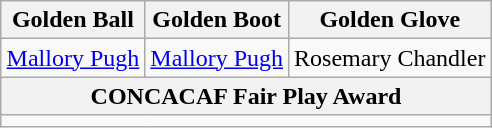<table class="wikitable" style="margin:auto">
<tr>
<th>Golden Ball</th>
<th>Golden Boot</th>
<th>Golden Glove</th>
</tr>
<tr>
<td> <a href='#'>Mallory Pugh</a></td>
<td> <a href='#'>Mallory Pugh</a></td>
<td> Rosemary Chandler</td>
</tr>
<tr>
<th colspan="3">CONCACAF Fair Play Award</th>
</tr>
<tr>
<td colspan="3" style="text-align:center;"></td>
</tr>
</table>
